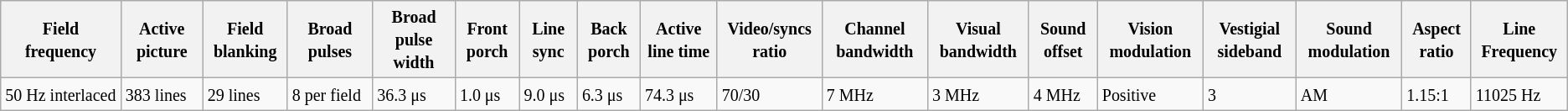<table class="wikitable">
<tr>
<th><small>Field frequency</small></th>
<th><small>Active picture</small></th>
<th><small>Field blanking</small></th>
<th><small>Broad pulses</small></th>
<th><small>Broad pulse width</small></th>
<th><small>Front porch</small></th>
<th><small>Line sync</small></th>
<th><small>Back porch</small></th>
<th><small>Active line time</small></th>
<th><small>Video/syncs ratio</small></th>
<th><small>Channel bandwidth</small></th>
<th><small>Visual bandwidth</small></th>
<th><small>Sound offset</small></th>
<th><small>Vision modulation</small></th>
<th><small>Vestigial sideband</small></th>
<th><small>Sound modulation</small></th>
<th><small>Aspect ratio</small></th>
<th><small>Line Frequency</small></th>
</tr>
<tr>
<td><small>50 Hz interlaced</small></td>
<td><small>383 lines</small></td>
<td><small>29 lines</small></td>
<td><small>8 per field</small></td>
<td><small>36.3 μs</small></td>
<td><small>1.0 μs</small></td>
<td><small>9.0 μs</small></td>
<td><small>6.3 μs</small></td>
<td><small>74.3 μs</small></td>
<td><small>70/30</small></td>
<td><small>7 MHz</small></td>
<td><small>3 MHz</small></td>
<td><small>4 MHz</small></td>
<td><small>Positive</small></td>
<td><small>3</small></td>
<td><small>AM</small></td>
<td><small>1.15:1</small></td>
<td><small>11025 Hz</small></td>
</tr>
</table>
